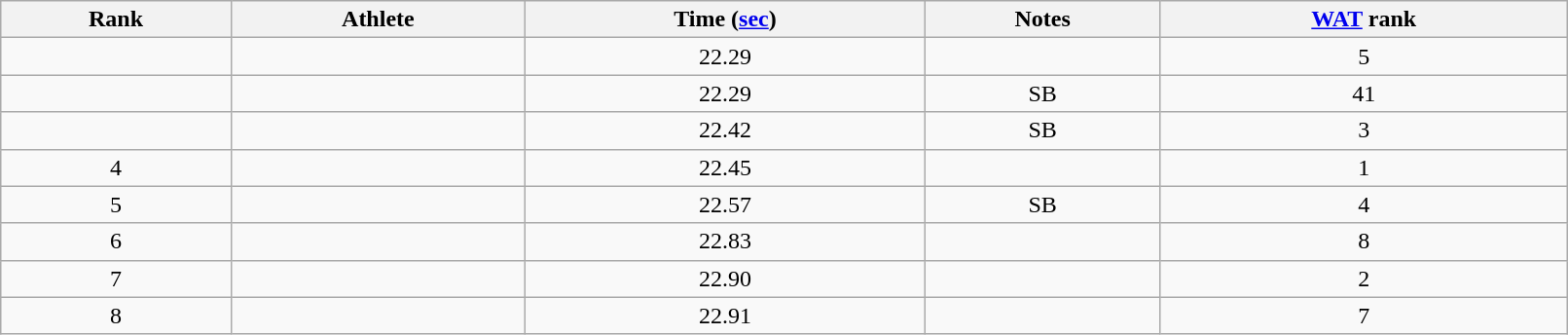<table class="wikitable"  width=85%>
<tr>
<th>Rank</th>
<th>Athlete</th>
<th>Time (<a href='#'>sec</a>)</th>
<th>Notes</th>
<th><a href='#'>WAT</a> rank</th>
</tr>
<tr align="center">
<td></td>
<td align="left"></td>
<td>22.29</td>
<td></td>
<td>5</td>
</tr>
<tr align="center">
<td></td>
<td align="left"></td>
<td>22.29</td>
<td>SB</td>
<td>41</td>
</tr>
<tr align="center">
<td></td>
<td align="left"></td>
<td>22.42</td>
<td>SB</td>
<td>3</td>
</tr>
<tr align="center">
<td>4</td>
<td align="left"></td>
<td>22.45</td>
<td></td>
<td>1</td>
</tr>
<tr align="center">
<td>5</td>
<td align="left"></td>
<td>22.57</td>
<td>SB</td>
<td>4</td>
</tr>
<tr align="center">
<td>6</td>
<td align="left"></td>
<td>22.83</td>
<td></td>
<td>8</td>
</tr>
<tr align="center">
<td>7</td>
<td align="left"></td>
<td>22.90</td>
<td></td>
<td>2</td>
</tr>
<tr align="center">
<td>8</td>
<td align="left"></td>
<td>22.91</td>
<td></td>
<td>7</td>
</tr>
</table>
